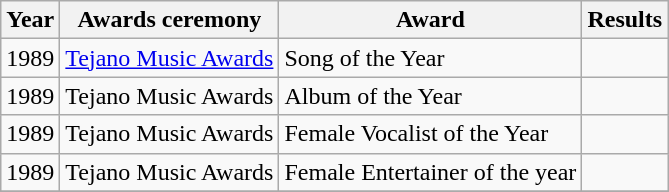<table class="wikitable">
<tr>
<th style="text-align:center; width:30px;">Year</th>
<th style="text-align:center;">Awards ceremony</th>
<th style="text-align:center;">Award</th>
<th style="text-align:center;">Results</th>
</tr>
<tr>
<td>1989</td>
<td><a href='#'>Tejano Music Awards</a></td>
<td>Song of the Year</td>
<td></td>
</tr>
<tr>
<td>1989</td>
<td>Tejano Music Awards</td>
<td>Album of the Year</td>
<td></td>
</tr>
<tr>
<td>1989</td>
<td>Tejano Music Awards</td>
<td>Female Vocalist of the Year</td>
<td></td>
</tr>
<tr>
<td>1989</td>
<td>Tejano Music Awards</td>
<td>Female Entertainer of the year</td>
<td></td>
</tr>
<tr>
</tr>
</table>
